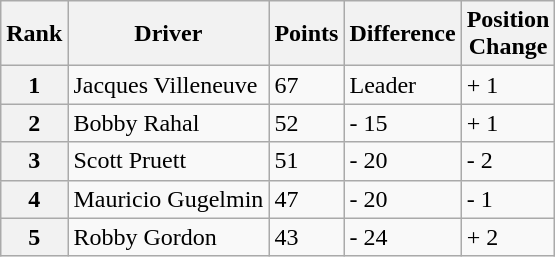<table class="wikitable">
<tr>
<th>Rank</th>
<th>Driver</th>
<th>Points</th>
<th>Difference</th>
<th>Position<br>Change</th>
</tr>
<tr>
<th>1</th>
<td>Jacques Villeneuve</td>
<td>67</td>
<td>Leader</td>
<td>+ 1</td>
</tr>
<tr>
<th>2</th>
<td>Bobby Rahal</td>
<td>52</td>
<td>- 15</td>
<td>+ 1</td>
</tr>
<tr>
<th>3</th>
<td>Scott Pruett</td>
<td>51</td>
<td>- 20</td>
<td>- 2</td>
</tr>
<tr>
<th>4</th>
<td>Mauricio Gugelmin</td>
<td>47</td>
<td>- 20</td>
<td>- 1</td>
</tr>
<tr>
<th>5</th>
<td>Robby Gordon</td>
<td>43</td>
<td>- 24</td>
<td>+ 2</td>
</tr>
</table>
